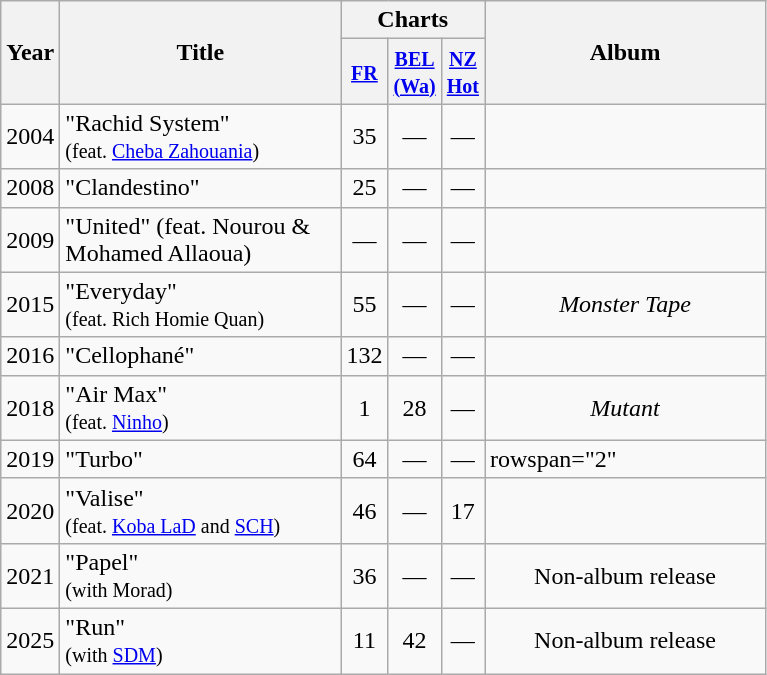<table class="wikitable">
<tr>
<th scope="col" rowspan="2">Year</th>
<th scope="col" rowspan="2" width="180">Title</th>
<th scope="col" colspan="3">Charts</th>
<th scope="col" rowspan="2" width="180">Album</th>
</tr>
<tr>
<th scope="col" width="20"><small><a href='#'>FR</a></small><br></th>
<th scope="col" width="20"><small><a href='#'>BEL<br>(Wa)</a></small><br></th>
<th scope="col" width="20"><small><a href='#'>NZ<br>Hot</a></small><br></th>
</tr>
<tr>
<td align="center">2004</td>
<td>"Rachid System" <br><small>(feat. <a href='#'>Cheba Zahouania</a>)</small></td>
<td align="center">35</td>
<td align="center">—</td>
<td align="center">—</td>
<td align="center"></td>
</tr>
<tr>
<td align="center">2008</td>
<td>"Clandestino"</td>
<td align="center">25</td>
<td align="center">—</td>
<td align="center">—</td>
<td align="center"></td>
</tr>
<tr>
<td align="center">2009</td>
<td>"United" (feat. Nourou & Mohamed Allaoua)</td>
<td align="center">—</td>
<td align="center">—</td>
<td align="center">—</td>
<td></td>
</tr>
<tr>
<td align="center">2015</td>
<td>"Everyday" <br><small>(feat. Rich Homie Quan)</small></td>
<td align="center">55</td>
<td align="center">—</td>
<td align="center">—</td>
<td align="center"><em>Monster Tape</em></td>
</tr>
<tr>
<td align="center">2016</td>
<td>"Cellophané"</td>
<td align="center">132</td>
<td align="center">—</td>
<td align="center">—</td>
<td></td>
</tr>
<tr>
<td align="center">2018</td>
<td>"Air Max" <br><small>(feat. <a href='#'>Ninho</a>)</small></td>
<td align="center">1</td>
<td align="center">28</td>
<td align="center">—</td>
<td align="center"><em>Mutant</em></td>
</tr>
<tr>
<td align="center">2019</td>
<td>"Turbo"</td>
<td align="center">64<br></td>
<td align="center">—</td>
<td align="center">—</td>
<td>rowspan="2" </td>
</tr>
<tr>
<td align="center">2020</td>
<td>"Valise"<br><small>(feat. <a href='#'>Koba LaD</a> and <a href='#'>SCH</a>)</small></td>
<td align="center">46<br></td>
<td align="center">—</td>
<td align="center">17</td>
</tr>
<tr>
<td align="center">2021</td>
<td>"Papel"<br><small>(with Morad)</small></td>
<td align="center">36</td>
<td align="center">—</td>
<td align="center">—</td>
<td align="center">Non-album release</td>
</tr>
<tr>
<td align="center">2025</td>
<td>"Run"<br><small>(with <a href='#'>SDM</a>)</small></td>
<td align="center">11</td>
<td align="center">42</td>
<td align="center">—</td>
<td align="center">Non-album release</td>
</tr>
</table>
